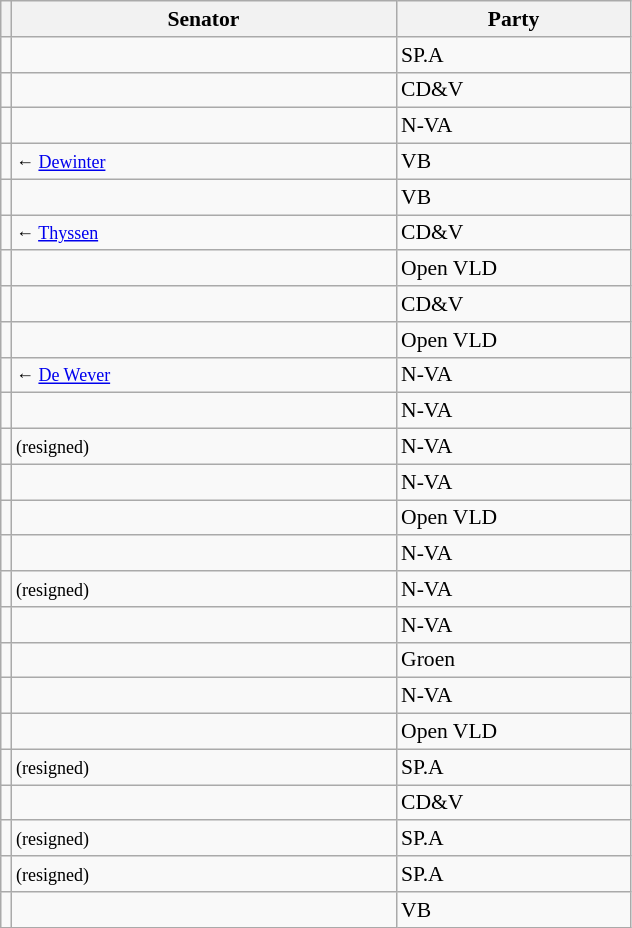<table class="sortable wikitable" style="text-align:left; font-size:90%">
<tr>
<th></th>
<th width="250">Senator</th>
<th width="150">Party</th>
</tr>
<tr>
<td></td>
<td align=left></td>
<td>SP.A</td>
</tr>
<tr>
<td></td>
<td align=left></td>
<td>CD&V</td>
</tr>
<tr>
<td></td>
<td align=left></td>
<td>N-VA</td>
</tr>
<tr>
<td></td>
<td align=left> <small>← <a href='#'>Dewinter</a></small></td>
<td>VB</td>
</tr>
<tr>
<td></td>
<td align=left></td>
<td>VB</td>
</tr>
<tr>
<td></td>
<td align=left> <small>← <a href='#'>Thyssen</a></small></td>
<td>CD&V</td>
</tr>
<tr>
<td></td>
<td align=left></td>
<td>Open VLD</td>
</tr>
<tr>
<td></td>
<td align=left></td>
<td>CD&V</td>
</tr>
<tr>
<td></td>
<td align=left></td>
<td>Open VLD</td>
</tr>
<tr>
<td></td>
<td align=left> <small>← <a href='#'>De Wever</a></small></td>
<td>N-VA</td>
</tr>
<tr>
<td></td>
<td align=left></td>
<td>N-VA</td>
</tr>
<tr>
<td></td>
<td align=left> <small>(resigned)</small></td>
<td>N-VA</td>
</tr>
<tr>
<td></td>
<td align=left></td>
<td>N-VA</td>
</tr>
<tr>
<td></td>
<td align=left></td>
<td>Open VLD</td>
</tr>
<tr>
<td></td>
<td align=left></td>
<td>N-VA</td>
</tr>
<tr>
<td></td>
<td align=left> <small>(resigned)</small></td>
<td>N-VA</td>
</tr>
<tr>
<td></td>
<td align=left></td>
<td>N-VA</td>
</tr>
<tr>
<td></td>
<td align=left></td>
<td>Groen</td>
</tr>
<tr>
<td></td>
<td align=left></td>
<td>N-VA</td>
</tr>
<tr>
<td></td>
<td align=left></td>
<td>Open VLD</td>
</tr>
<tr>
<td></td>
<td align=left> <small>(resigned)</small></td>
<td>SP.A</td>
</tr>
<tr>
<td></td>
<td align=left></td>
<td>CD&V</td>
</tr>
<tr>
<td></td>
<td align=left> <small>(resigned)</small></td>
<td>SP.A</td>
</tr>
<tr>
<td></td>
<td align=left> <small>(resigned)</small></td>
<td>SP.A</td>
</tr>
<tr>
<td></td>
<td align=left></td>
<td>VB</td>
</tr>
</table>
